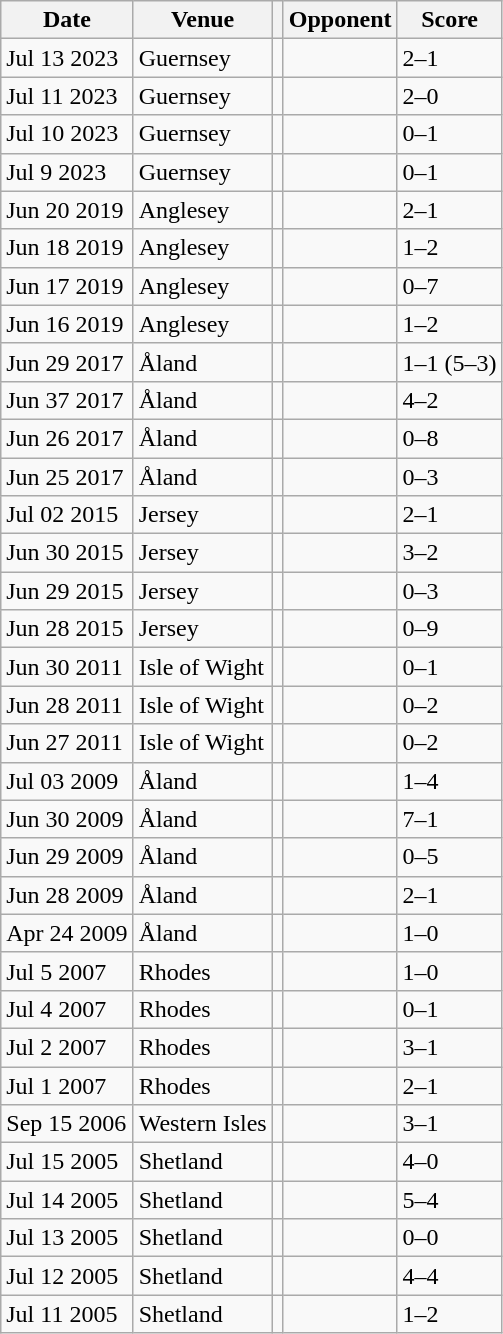<table class="wikitable">
<tr>
<th>Date</th>
<th>Venue</th>
<th></th>
<th>Opponent</th>
<th>Score</th>
</tr>
<tr>
<td>Jul 13 2023</td>
<td>Guernsey</td>
<td></td>
<td></td>
<td>2–1</td>
</tr>
<tr>
<td>Jul 11 2023</td>
<td>Guernsey</td>
<td></td>
<td></td>
<td>2–0</td>
</tr>
<tr>
<td>Jul 10 2023</td>
<td>Guernsey</td>
<td></td>
<td></td>
<td>0–1</td>
</tr>
<tr>
<td>Jul 9 2023</td>
<td>Guernsey</td>
<td></td>
<td></td>
<td>0–1</td>
</tr>
<tr>
<td>Jun 20 2019</td>
<td>Anglesey</td>
<td></td>
<td></td>
<td>2–1</td>
</tr>
<tr>
<td>Jun 18 2019</td>
<td>Anglesey</td>
<td></td>
<td></td>
<td>1–2</td>
</tr>
<tr>
<td>Jun 17 2019</td>
<td>Anglesey</td>
<td></td>
<td></td>
<td>0–7</td>
</tr>
<tr>
<td>Jun 16 2019</td>
<td>Anglesey</td>
<td></td>
<td></td>
<td>1–2</td>
</tr>
<tr>
<td>Jun 29 2017</td>
<td>Åland</td>
<td></td>
<td></td>
<td>1–1 (5–3)</td>
</tr>
<tr>
<td>Jun 37 2017</td>
<td>Åland</td>
<td></td>
<td></td>
<td>4–2</td>
</tr>
<tr>
<td>Jun 26 2017</td>
<td>Åland</td>
<td></td>
<td></td>
<td>0–8</td>
</tr>
<tr>
<td>Jun 25 2017</td>
<td>Åland</td>
<td></td>
<td></td>
<td>0–3</td>
</tr>
<tr>
<td>Jul 02 2015</td>
<td>Jersey</td>
<td></td>
<td></td>
<td>2–1</td>
</tr>
<tr>
<td>Jun 30 2015</td>
<td>Jersey</td>
<td></td>
<td></td>
<td>3–2</td>
</tr>
<tr>
<td>Jun 29 2015</td>
<td>Jersey</td>
<td></td>
<td></td>
<td>0–3</td>
</tr>
<tr>
<td>Jun 28 2015</td>
<td>Jersey</td>
<td></td>
<td></td>
<td>0–9</td>
</tr>
<tr>
<td>Jun 30 2011</td>
<td>Isle of Wight</td>
<td></td>
<td></td>
<td>0–1</td>
</tr>
<tr>
<td>Jun 28 2011</td>
<td>Isle of Wight</td>
<td></td>
<td></td>
<td>0–2</td>
</tr>
<tr>
<td>Jun 27 2011</td>
<td>Isle of Wight</td>
<td></td>
<td></td>
<td>0–2</td>
</tr>
<tr>
<td>Jul 03 2009</td>
<td>Åland</td>
<td></td>
<td></td>
<td>1–4</td>
</tr>
<tr>
<td>Jun 30 2009</td>
<td>Åland</td>
<td></td>
<td></td>
<td>7–1</td>
</tr>
<tr>
<td>Jun 29 2009</td>
<td>Åland</td>
<td></td>
<td></td>
<td>0–5</td>
</tr>
<tr>
<td>Jun 28 2009</td>
<td>Åland</td>
<td></td>
<td></td>
<td>2–1</td>
</tr>
<tr>
<td>Apr 24 2009</td>
<td>Åland</td>
<td></td>
<td></td>
<td>1–0</td>
</tr>
<tr>
<td>Jul 5 2007</td>
<td>Rhodes</td>
<td></td>
<td></td>
<td>1–0</td>
</tr>
<tr>
<td>Jul 4 2007</td>
<td>Rhodes</td>
<td></td>
<td></td>
<td>0–1</td>
</tr>
<tr>
<td>Jul 2 2007</td>
<td>Rhodes</td>
<td></td>
<td></td>
<td>3–1</td>
</tr>
<tr>
<td>Jul 1 2007</td>
<td>Rhodes</td>
<td></td>
<td></td>
<td>2–1</td>
</tr>
<tr>
<td>Sep 15 2006</td>
<td>Western Isles</td>
<td></td>
<td></td>
<td>3–1</td>
</tr>
<tr>
<td>Jul 15 2005</td>
<td>Shetland</td>
<td></td>
<td></td>
<td>4–0</td>
</tr>
<tr>
<td>Jul 14 2005</td>
<td>Shetland</td>
<td></td>
<td></td>
<td>5–4</td>
</tr>
<tr>
<td>Jul 13 2005</td>
<td>Shetland</td>
<td></td>
<td></td>
<td>0–0</td>
</tr>
<tr>
<td>Jul 12 2005</td>
<td>Shetland</td>
<td></td>
<td></td>
<td>4–4</td>
</tr>
<tr>
<td>Jul 11 2005</td>
<td>Shetland</td>
<td></td>
<td></td>
<td>1–2</td>
</tr>
</table>
